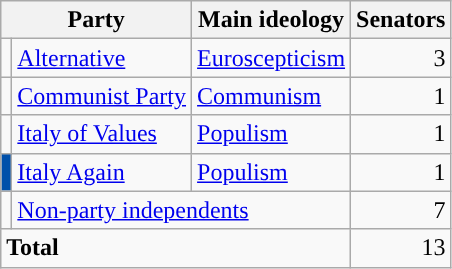<table class="wikitable" style="font-size:100%">
<tr>
<th colspan=2>Party</th>
<th>Main ideology</th>
<th>Senators</th>
</tr>
<tr>
<td></td>
<td><a href='#'>Alternative</a></td>
<td><a href='#'>Euroscepticism</a></td>
<td align=right>3</td>
</tr>
<tr>
<td></td>
<td><a href='#'>Communist Party</a></td>
<td><a href='#'>Communism</a></td>
<td align=right>1</td>
</tr>
<tr>
<td></td>
<td><a href='#'>Italy of Values</a></td>
<td><a href='#'>Populism</a></td>
<td align=right>1</td>
</tr>
<tr>
<td bgcolor=#0050AA></td>
<td><a href='#'>Italy Again</a></td>
<td><a href='#'>Populism</a></td>
<td align=right>1</td>
</tr>
<tr>
<td></td>
<td colspan=2><a href='#'>Non-party independents</a></td>
<td align=right>7</td>
</tr>
<tr>
<td colspan=3><strong>Total</strong></td>
<td align=right>13</td>
</tr>
</table>
